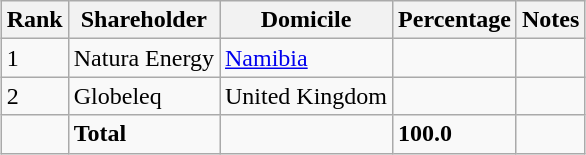<table class="wikitable sortable" style="margin: 0.5em auto">
<tr>
<th>Rank</th>
<th>Shareholder</th>
<th>Domicile</th>
<th>Percentage</th>
<th>Notes</th>
</tr>
<tr>
<td>1</td>
<td>Natura Energy</td>
<td><a href='#'>Namibia</a></td>
<td></td>
<td></td>
</tr>
<tr>
<td>2</td>
<td>Globeleq</td>
<td>United Kingdom</td>
<td></td>
<td></td>
</tr>
<tr>
<td></td>
<td><strong>Total</strong></td>
<td></td>
<td><strong>100.0</strong></td>
<td></td>
</tr>
</table>
